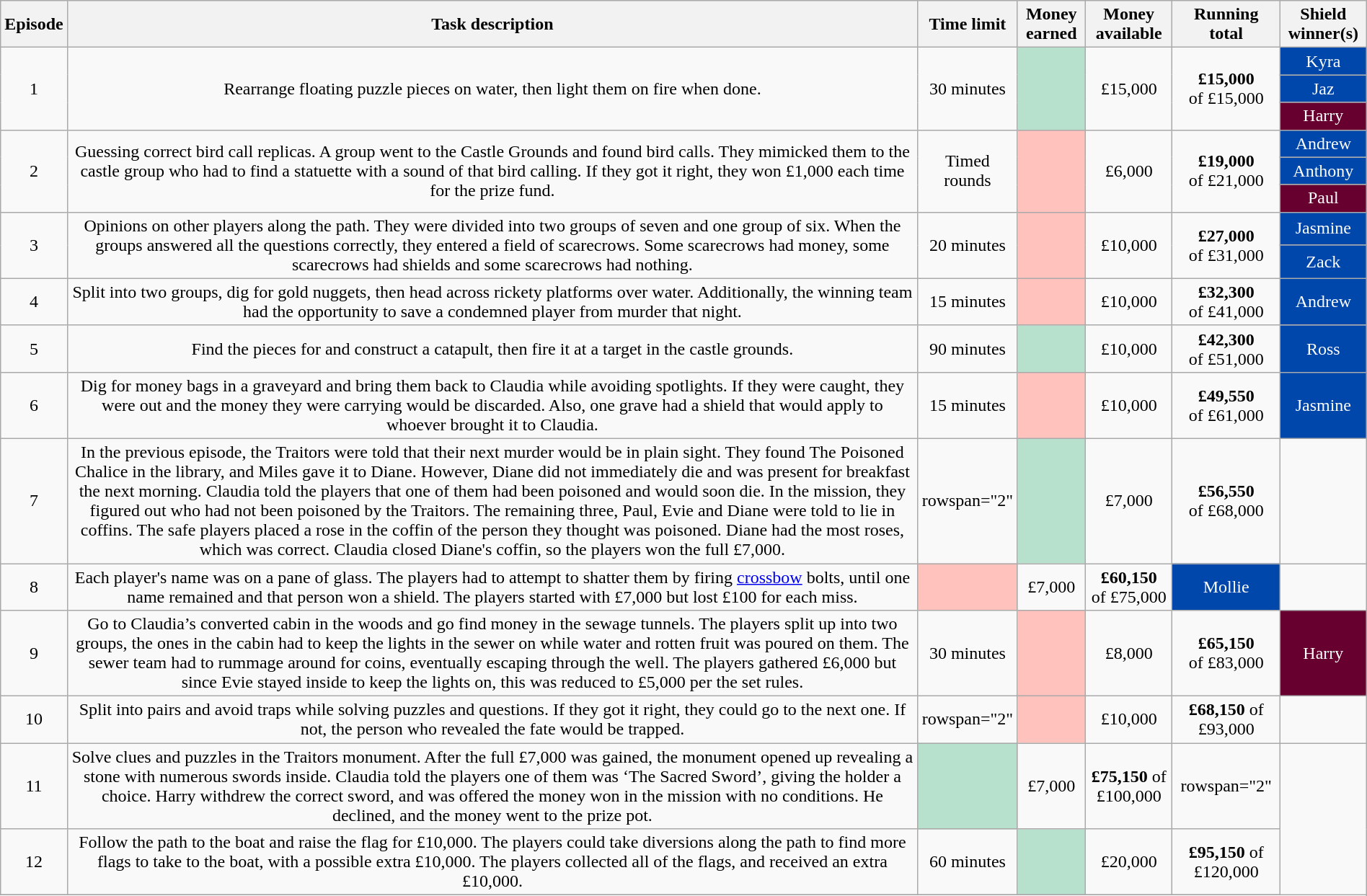<table class="wikitable" style="margin:auto; text-align:center">
<tr>
<th>Episode</th>
<th>Task description</th>
<th>Time limit</th>
<th>Money earned</th>
<th>Money available</th>
<th>Running total</th>
<th>Shield winner(s)</th>
</tr>
<tr>
<td rowspan="3">1</td>
<td rowspan="3">Rearrange floating puzzle pieces on water, then light them on fire when done.</td>
<td rowspan="3">30 minutes</td>
<td style="background:#B7E1CD" align="center" rowspan="3"></td>
<td rowspan="3">£15,000</td>
<td rowspan="3"><strong>£15,000</strong><br>of £15,000</td>
<td bgcolor="#0047AB" span style="color:#FFFFFF">Kyra</td>
</tr>
<tr>
<td bgcolor="#0047AB" span style="color:#FFFFFF">Jaz</td>
</tr>
<tr>
<td bgcolor="#67002F" span style="color:#FFFFFF">Harry</td>
</tr>
<tr>
<td rowspan="3">2</td>
<td rowspan="3">Guessing correct bird call replicas. A group went to the Castle Grounds and found bird calls. They mimicked them to the castle group who had to find a statuette with a sound of that bird calling. If they got it right, they won £1,000 each time for the prize fund.</td>
<td rowspan="3">Timed rounds</td>
<td style="background:#FFC2BD" align="center" rowspan="3"></td>
<td rowspan="3">£6,000</td>
<td rowspan="3"><strong>£19,000</strong><br>of £21,000</td>
<td bgcolor="#0047AB" span style="color:#FFFFFF">Andrew</td>
</tr>
<tr>
<td bgcolor="#0047AB" span style="color:#FFFFFF">Anthony</td>
</tr>
<tr>
<td bgcolor="#67002F" span style="color:#FFFFFF">Paul</td>
</tr>
<tr>
<td rowspan="2">3</td>
<td rowspan="2">Opinions on other players along the path. They were divided into two groups of seven and one group of six. When the groups answered all the questions correctly, they entered a field of scarecrows. Some scarecrows had money, some scarecrows had shields and some scarecrows had nothing.</td>
<td rowspan="2">20 minutes</td>
<td style="background:#FFC2BD" align="center" rowspan="2"></td>
<td rowspan="2">£10,000</td>
<td rowspan="2"><strong>£27,000</strong><br>of £31,000</td>
<td bgcolor="#0047AB" span style="color:#FFFFFF">Jasmine</td>
</tr>
<tr>
<td bgcolor="#0047AB" span style="color:#FFFFFF">Zack</td>
</tr>
<tr>
<td>4</td>
<td>Split into two groups, dig for gold nuggets, then head across rickety platforms over water. Additionally, the winning team had the opportunity to save a condemned player from murder that night.</td>
<td>15 minutes</td>
<td style="background:#FFC2BD" align="center"></td>
<td>£10,000</td>
<td><strong>£32,300</strong><br>of £41,000</td>
<td bgcolor="#0047AB" span style="color:#FFFFFF">Andrew</td>
</tr>
<tr>
<td>5</td>
<td>Find the pieces for and construct a catapult, then fire it at a target in the castle grounds.</td>
<td>90 minutes</td>
<td style="background:#B7E1CD" align="center"></td>
<td>£10,000</td>
<td><strong>£42,300</strong><br>of £51,000</td>
<td bgcolor="#0047AB" span style="color:#FFFFFF">Ross</td>
</tr>
<tr>
<td>6</td>
<td>Dig for money bags in a graveyard and bring them back to Claudia while avoiding spotlights. If they were caught, they were out and the money they were carrying would be discarded. Also, one grave had a shield that would apply to whoever brought it to Claudia.</td>
<td>15 minutes</td>
<td style="background:#FFC2BD" align="center"></td>
<td>£10,000</td>
<td><strong>£49,550</strong><br>of £61,000</td>
<td bgcolor="#0047AB" span style="color:#FFFFFF">Jasmine</td>
</tr>
<tr>
<td>7</td>
<td>In the previous episode, the Traitors were told that their next murder would be in plain sight. They found The Poisoned Chalice in the library, and Miles gave it to Diane. However, Diane did not immediately die and was present for breakfast the next morning. Claudia told the players that one of them had been poisoned and would soon die. In the mission, they figured out who had not been poisoned by the Traitors. The remaining three, Paul, Evie and Diane were told to lie in coffins. The safe players placed a rose in the coffin of the person they thought was poisoned. Diane had the most roses, which was correct. Claudia closed Diane's coffin, so the players won the full £7,000.</td>
<td>rowspan="2" </td>
<td style="background:#B7E1CD" align="center"></td>
<td>£7,000</td>
<td><strong>£56,550</strong><br> of £68,000</td>
<td></td>
</tr>
<tr>
<td>8</td>
<td>Each player's name was on a pane of glass. The players had to attempt to shatter them by firing <a href='#'>crossbow</a> bolts, until one name remained and that person won a shield. The players started with £7,000 but lost £100 for each miss.</td>
<td style="background:#FFC2BD" align="center"></td>
<td>£7,000</td>
<td><strong>£60,150</strong><br> of £75,000</td>
<td bgcolor="#0047AB" span style="color:#FFFFFF">Mollie</td>
</tr>
<tr>
<td>9</td>
<td>Go to Claudia’s converted cabin in the woods and go find money in the sewage tunnels. The players split up into two groups, the ones in the cabin had to keep the lights in the sewer on while water and rotten fruit was poured on them. The sewer team had to rummage around for coins, eventually escaping through the well. The players gathered £6,000 but since Evie stayed inside to keep the lights on, this was reduced to £5,000 per the set rules.</td>
<td>30 minutes</td>
<td style="background:#FFC2BD" align="center"></td>
<td>£8,000</td>
<td><strong>£65,150</strong><br> of £83,000</td>
<td bgcolor="#67002F" span style="color:#FFFFFF">Harry</td>
</tr>
<tr>
<td>10</td>
<td>Split into pairs and avoid traps while solving puzzles and questions. If they got it right, they could go to the next one. If not, the person who revealed the fate would be trapped.</td>
<td>rowspan="2" </td>
<td style="background:#FFC2BD" align="center"></td>
<td>£10,000</td>
<td><strong>£68,150</strong> of £93,000</td>
<td></td>
</tr>
<tr>
<td>11</td>
<td>Solve clues and puzzles in the Traitors monument. After the full £7,000 was gained, the monument opened up revealing a stone with numerous swords inside. Claudia told the players one of them was ‘The Sacred Sword’, giving the holder a choice. Harry withdrew the correct sword, and was offered the money won in the mission with no conditions. He declined, and the money went to the prize pot.</td>
<td style="background:#B7E1CD" align="center"></td>
<td>£7,000</td>
<td><strong>£75,150</strong> of £100,000</td>
<td>rowspan="2" </td>
</tr>
<tr>
<td>12</td>
<td>Follow the path to the boat and raise the flag for £10,000. The players could take diversions along the path to find more flags to take to the boat, with a possible extra £10,000. The players collected all of the flags, and received an extra £10,000.</td>
<td>60 minutes</td>
<td style="background:#B7E1CD" align="center"></td>
<td>£20,000</td>
<td><strong>£95,150</strong> of £120,000</td>
</tr>
<tr>
</tr>
</table>
